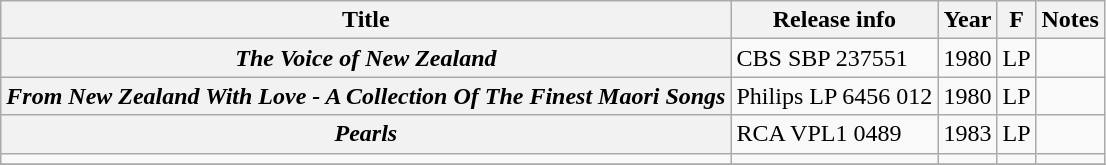<table class="wikitable plainrowheaders sortable">
<tr>
<th scope="col">Title</th>
<th scope="col">Release info</th>
<th scope="col">Year</th>
<th scope="col">F</th>
<th scope="col" class="unsortable">Notes</th>
</tr>
<tr>
<th scope="row"><em>The Voice of New Zealand</em></th>
<td>CBS SBP 237551</td>
<td>1980</td>
<td>LP</td>
<td></td>
</tr>
<tr>
<th scope="row"><em>From New Zealand With Love - A Collection Of The Finest Maori Songs</em></th>
<td>Philips LP 6456 012</td>
<td>1980</td>
<td>LP</td>
<td></td>
</tr>
<tr>
<th scope="row"><em>Pearls</em></th>
<td>RCA VPL1 0489</td>
<td>1983</td>
<td>LP</td>
<td></td>
</tr>
<tr ! scope="row" |>
<td></td>
<td></td>
<td></td>
<td></td>
<td></td>
</tr>
<tr>
</tr>
</table>
